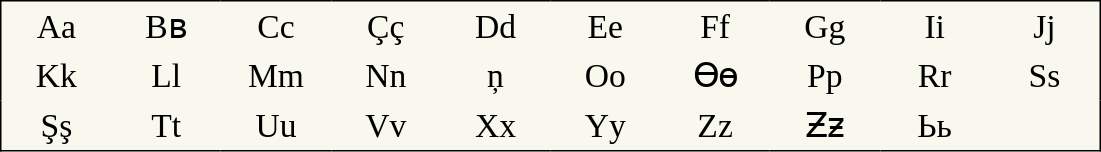<table style="font-family:Arial Unicode MS; font-size:1.4em; border-color:#000000; border-width:1px; border-style:solid; border-collapse:collapse; text-align:right; background-color:#F8F8EF">
<tr>
<td style="width:3em; text-align:center; padding: 3px;">Aa</td>
<td style="width:3em; text-align:center; padding: 3px;">Bʙ</td>
<td style="width:3em; text-align:center; padding: 3px;">Cc</td>
<td style="width:3em; text-align:center; padding: 3px;">Çç</td>
<td style="width:3em; text-align:center; padding: 3px;">Dd</td>
<td style="width:3em; text-align:center; padding: 3px;">Ee</td>
<td style="width:3em; text-align:center; padding: 3px;">Ff</td>
<td style="width:3em; text-align:center; padding: 3px;">Gg</td>
<td style="width:3em; text-align:center; padding: 3px;">Ii</td>
<td style="width:3em; text-align:center; padding: 3px;">Jj</td>
</tr>
<tr>
<td style="width:3em; text-align:center; padding: 3px;">Kk</td>
<td style="width:3em; text-align:center; padding: 3px;">Ll</td>
<td style="width:3em; text-align:center; padding: 3px;">Mm</td>
<td style="width:3em; text-align:center; padding: 3px;">Nn</td>
<td style="width:3em; text-align:center; padding: 3px;">ņ</td>
<td style="width:3em; text-align:center; padding: 3px;">Oo</td>
<td style="width:3em; text-align:center; padding: 3px;">Ɵɵ</td>
<td style="width:3em; text-align:center; padding: 3px;">Pp</td>
<td style="width:3em; text-align:center; padding: 3px;">Rr</td>
<td style="width:3em; text-align:center; padding: 3px;">Ss</td>
</tr>
<tr>
<td style="width:3em; text-align:center; padding: 3px;">Şş</td>
<td style="width:3em; text-align:center; padding: 3px;">Tt</td>
<td style="width:3em; text-align:center; padding: 3px;">Uu</td>
<td style="width:3em; text-align:center; padding: 3px;">Vv</td>
<td style="width:3em; text-align:center; padding: 3px;">Xx</td>
<td style="width:3em; text-align:center; padding: 3px;">Yy</td>
<td style="width:3em; text-align:center; padding: 3px;">Zz</td>
<td style="width:3em; text-align:center; padding: 3px;">Ƶƶ</td>
<td style="width:3em; text-align:center; padding: 3px;">Ьь</td>
<td style="width:3em; text-align:center; padding: 3px;"></td>
</tr>
</table>
